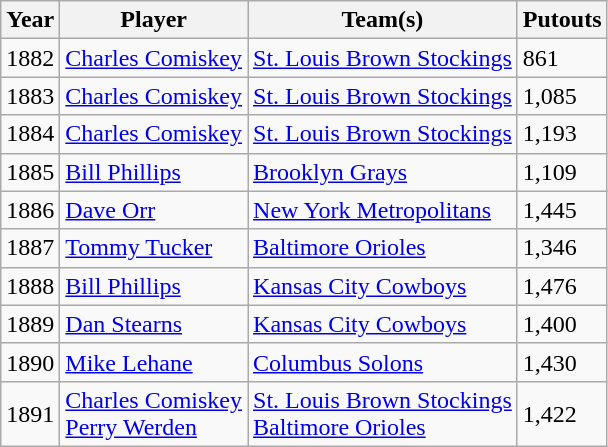<table class="wikitable sortable">
<tr>
<th>Year</th>
<th>Player</th>
<th>Team(s)</th>
<th>Putouts</th>
</tr>
<tr>
<td>1882</td>
<td><a href='#'>Charles Comiskey</a></td>
<td><a href='#'>St. Louis Brown Stockings</a></td>
<td>861</td>
</tr>
<tr>
<td>1883</td>
<td><a href='#'>Charles Comiskey</a></td>
<td><a href='#'>St. Louis Brown Stockings</a></td>
<td>1,085</td>
</tr>
<tr>
<td>1884</td>
<td><a href='#'>Charles Comiskey</a></td>
<td><a href='#'>St. Louis Brown Stockings</a></td>
<td>1,193</td>
</tr>
<tr>
<td>1885</td>
<td><a href='#'>Bill Phillips</a></td>
<td><a href='#'>Brooklyn Grays</a></td>
<td>1,109</td>
</tr>
<tr>
<td>1886</td>
<td><a href='#'>Dave Orr</a></td>
<td><a href='#'>New York Metropolitans</a></td>
<td>1,445</td>
</tr>
<tr>
<td>1887</td>
<td><a href='#'>Tommy Tucker</a></td>
<td><a href='#'>Baltimore Orioles</a></td>
<td>1,346</td>
</tr>
<tr>
<td>1888</td>
<td><a href='#'>Bill Phillips</a></td>
<td><a href='#'>Kansas City Cowboys</a></td>
<td>1,476</td>
</tr>
<tr>
<td>1889</td>
<td><a href='#'>Dan Stearns</a></td>
<td><a href='#'>Kansas City Cowboys</a></td>
<td>1,400</td>
</tr>
<tr>
<td>1890</td>
<td><a href='#'>Mike Lehane</a></td>
<td><a href='#'>Columbus Solons</a></td>
<td>1,430</td>
</tr>
<tr>
<td>1891</td>
<td><a href='#'>Charles Comiskey</a><br><a href='#'>Perry Werden</a></td>
<td><a href='#'>St. Louis Brown Stockings</a><br><a href='#'>Baltimore Orioles</a></td>
<td>1,422</td>
</tr>
</table>
